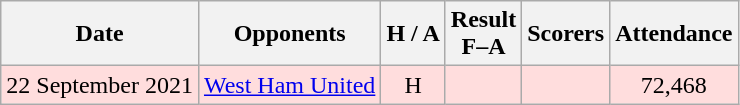<table class="wikitable" style="text-align:center">
<tr>
<th>Date</th>
<th>Opponents</th>
<th>H / A</th>
<th>Result<br>F–A</th>
<th>Scorers</th>
<th>Attendance</th>
</tr>
<tr bgcolor="#ffdddd">
<td>22 September 2021</td>
<td><a href='#'>West Ham United</a></td>
<td>H</td>
<td></td>
<td></td>
<td>72,468</td>
</tr>
</table>
